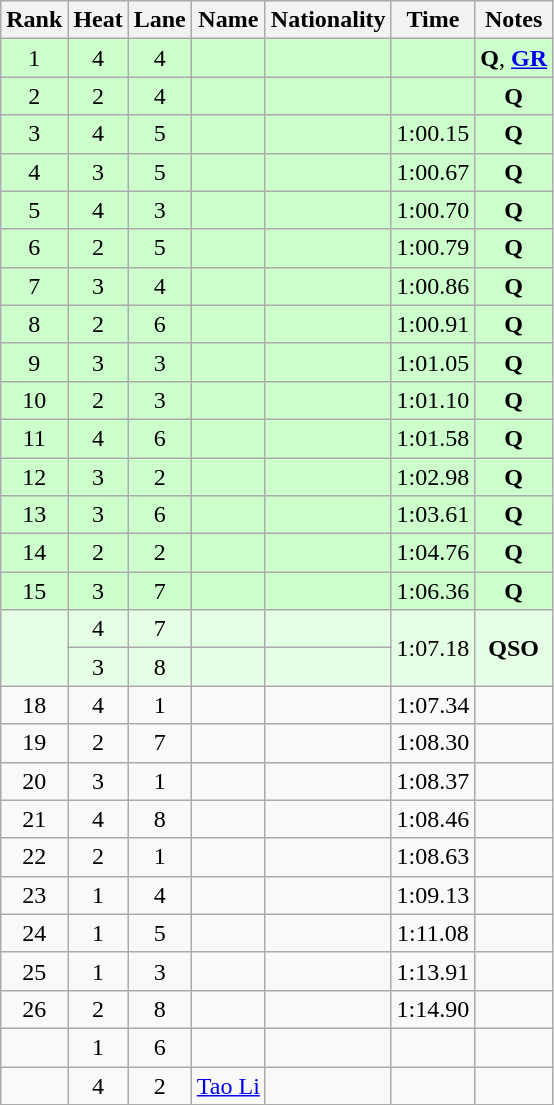<table class="wikitable sortable" style="text-align:center">
<tr>
<th>Rank</th>
<th>Heat</th>
<th>Lane</th>
<th>Name</th>
<th>Nationality</th>
<th>Time</th>
<th>Notes</th>
</tr>
<tr bgcolor=ccffcc>
<td>1</td>
<td>4</td>
<td>4</td>
<td align=left></td>
<td align=left></td>
<td></td>
<td><strong>Q</strong>, <strong><a href='#'>GR</a></strong></td>
</tr>
<tr bgcolor=ccffcc>
<td>2</td>
<td>2</td>
<td>4</td>
<td align=left></td>
<td align=left></td>
<td></td>
<td><strong>Q</strong></td>
</tr>
<tr bgcolor=ccffcc>
<td>3</td>
<td>4</td>
<td>5</td>
<td align=left></td>
<td align=left></td>
<td>1:00.15</td>
<td><strong>Q</strong></td>
</tr>
<tr bgcolor=ccffcc>
<td>4</td>
<td>3</td>
<td>5</td>
<td align=left></td>
<td align=left></td>
<td>1:00.67</td>
<td><strong>Q</strong></td>
</tr>
<tr bgcolor=ccffcc>
<td>5</td>
<td>4</td>
<td>3</td>
<td align=left></td>
<td align=left></td>
<td>1:00.70</td>
<td><strong>Q</strong></td>
</tr>
<tr bgcolor=ccffcc>
<td>6</td>
<td>2</td>
<td>5</td>
<td align=left></td>
<td align=left></td>
<td>1:00.79</td>
<td><strong>Q</strong></td>
</tr>
<tr bgcolor=ccffcc>
<td>7</td>
<td>3</td>
<td>4</td>
<td align=left></td>
<td align=left></td>
<td>1:00.86</td>
<td><strong>Q</strong></td>
</tr>
<tr bgcolor=ccffcc>
<td>8</td>
<td>2</td>
<td>6</td>
<td align=left></td>
<td align=left></td>
<td>1:00.91</td>
<td><strong>Q</strong></td>
</tr>
<tr bgcolor=ccffcc>
<td>9</td>
<td>3</td>
<td>3</td>
<td align=left></td>
<td align=left></td>
<td>1:01.05</td>
<td><strong>Q</strong></td>
</tr>
<tr bgcolor=ccffcc>
<td>10</td>
<td>2</td>
<td>3</td>
<td align=left></td>
<td align=left></td>
<td>1:01.10</td>
<td><strong>Q</strong></td>
</tr>
<tr bgcolor=ccffcc>
<td>11</td>
<td>4</td>
<td>6</td>
<td align=left></td>
<td align=left></td>
<td>1:01.58</td>
<td><strong>Q</strong></td>
</tr>
<tr bgcolor=ccffcc>
<td>12</td>
<td>3</td>
<td>2</td>
<td align=left></td>
<td align=left></td>
<td>1:02.98</td>
<td><strong>Q</strong></td>
</tr>
<tr bgcolor=ccffcc>
<td>13</td>
<td>3</td>
<td>6</td>
<td align=left></td>
<td align=left></td>
<td>1:03.61</td>
<td><strong>Q</strong></td>
</tr>
<tr bgcolor=ccffcc>
<td>14</td>
<td>2</td>
<td>2</td>
<td align=left></td>
<td align=left></td>
<td>1:04.76</td>
<td><strong>Q</strong></td>
</tr>
<tr bgcolor=ccffcc>
<td>15</td>
<td>3</td>
<td>7</td>
<td align=left></td>
<td align=left></td>
<td>1:06.36</td>
<td><strong>Q</strong></td>
</tr>
<tr bgcolor=#e5ffe5>
<td rowspan=2></td>
<td>4</td>
<td>7</td>
<td align=left></td>
<td align=left></td>
<td rowspan=2>1:07.18</td>
<td rowspan=2><strong>QSO</strong></td>
</tr>
<tr bgcolor=#e5ffe5>
<td>3</td>
<td>8</td>
<td align=left></td>
<td align=left></td>
</tr>
<tr>
<td>18</td>
<td>4</td>
<td>1</td>
<td align=left></td>
<td align=left></td>
<td>1:07.34</td>
<td></td>
</tr>
<tr>
<td>19</td>
<td>2</td>
<td>7</td>
<td align=left></td>
<td align=left></td>
<td>1:08.30</td>
<td></td>
</tr>
<tr>
<td>20</td>
<td>3</td>
<td>1</td>
<td align=left></td>
<td align=left></td>
<td>1:08.37</td>
<td></td>
</tr>
<tr>
<td>21</td>
<td>4</td>
<td>8</td>
<td align=left></td>
<td align=left></td>
<td>1:08.46</td>
<td></td>
</tr>
<tr>
<td>22</td>
<td>2</td>
<td>1</td>
<td align=left></td>
<td align=left></td>
<td>1:08.63</td>
<td></td>
</tr>
<tr>
<td>23</td>
<td>1</td>
<td>4</td>
<td align=left></td>
<td align=left></td>
<td>1:09.13</td>
<td></td>
</tr>
<tr>
<td>24</td>
<td>1</td>
<td>5</td>
<td align=left></td>
<td align=left></td>
<td>1:11.08</td>
<td></td>
</tr>
<tr>
<td>25</td>
<td>1</td>
<td>3</td>
<td align=left></td>
<td align=left></td>
<td>1:13.91</td>
<td></td>
</tr>
<tr>
<td>26</td>
<td>2</td>
<td>8</td>
<td align=left></td>
<td align=left></td>
<td>1:14.90</td>
<td></td>
</tr>
<tr>
<td></td>
<td>1</td>
<td>6</td>
<td align=left></td>
<td align=left></td>
<td></td>
<td></td>
</tr>
<tr>
<td></td>
<td>4</td>
<td>2</td>
<td align=left><a href='#'>Tao Li</a></td>
<td align=left></td>
<td></td>
<td></td>
</tr>
</table>
